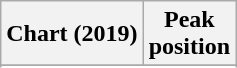<table class="wikitable sortable plainrowheaders">
<tr>
<th>Chart (2019)</th>
<th>Peak<br>position</th>
</tr>
<tr>
</tr>
<tr>
</tr>
<tr>
</tr>
<tr>
</tr>
</table>
